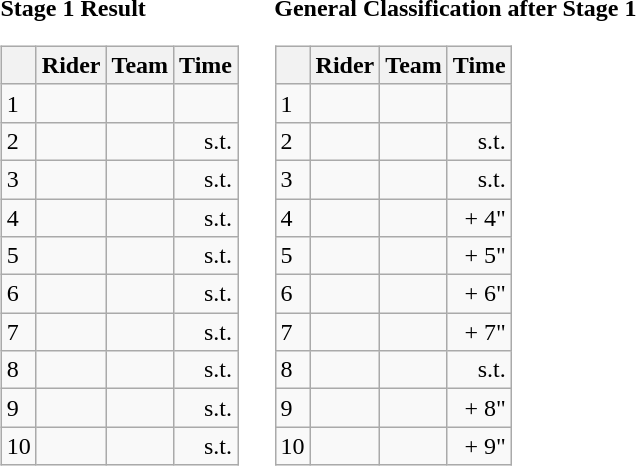<table>
<tr>
<td><strong>Stage 1 Result</strong><br><table class="wikitable">
<tr>
<th></th>
<th>Rider</th>
<th>Team</th>
<th>Time</th>
</tr>
<tr>
<td>1</td>
<td></td>
<td></td>
<td align="right"></td>
</tr>
<tr>
<td>2</td>
<td></td>
<td></td>
<td align="right">s.t.</td>
</tr>
<tr>
<td>3</td>
<td></td>
<td></td>
<td align="right">s.t.</td>
</tr>
<tr>
<td>4</td>
<td></td>
<td></td>
<td align="right">s.t.</td>
</tr>
<tr>
<td>5</td>
<td></td>
<td></td>
<td align="right">s.t.</td>
</tr>
<tr>
<td>6</td>
<td></td>
<td></td>
<td align="right">s.t.</td>
</tr>
<tr>
<td>7</td>
<td></td>
<td></td>
<td align="right">s.t.</td>
</tr>
<tr>
<td>8</td>
<td></td>
<td></td>
<td align="right">s.t.</td>
</tr>
<tr>
<td>9</td>
<td></td>
<td></td>
<td align="right">s.t.</td>
</tr>
<tr>
<td>10</td>
<td></td>
<td></td>
<td align="right">s.t.</td>
</tr>
</table>
</td>
<td></td>
<td><strong>General Classification after Stage 1</strong><br><table class="wikitable">
<tr>
<th></th>
<th>Rider</th>
<th>Team</th>
<th>Time</th>
</tr>
<tr>
<td>1</td>
<td>  </td>
<td></td>
<td align="right"></td>
</tr>
<tr>
<td>2</td>
<td></td>
<td></td>
<td align="right">s.t.</td>
</tr>
<tr>
<td>3</td>
<td></td>
<td></td>
<td align="right">s.t.</td>
</tr>
<tr>
<td>4</td>
<td></td>
<td></td>
<td align="right">+ 4"</td>
</tr>
<tr>
<td>5</td>
<td></td>
<td></td>
<td align="right">+ 5"</td>
</tr>
<tr>
<td>6</td>
<td> </td>
<td></td>
<td align="right">+ 6"</td>
</tr>
<tr>
<td>7</td>
<td></td>
<td></td>
<td align="right">+ 7"</td>
</tr>
<tr>
<td>8</td>
<td></td>
<td></td>
<td align="right">s.t.</td>
</tr>
<tr>
<td>9</td>
<td></td>
<td></td>
<td align="right">+ 8"</td>
</tr>
<tr>
<td>10</td>
<td></td>
<td></td>
<td align="right">+ 9"</td>
</tr>
</table>
</td>
</tr>
</table>
